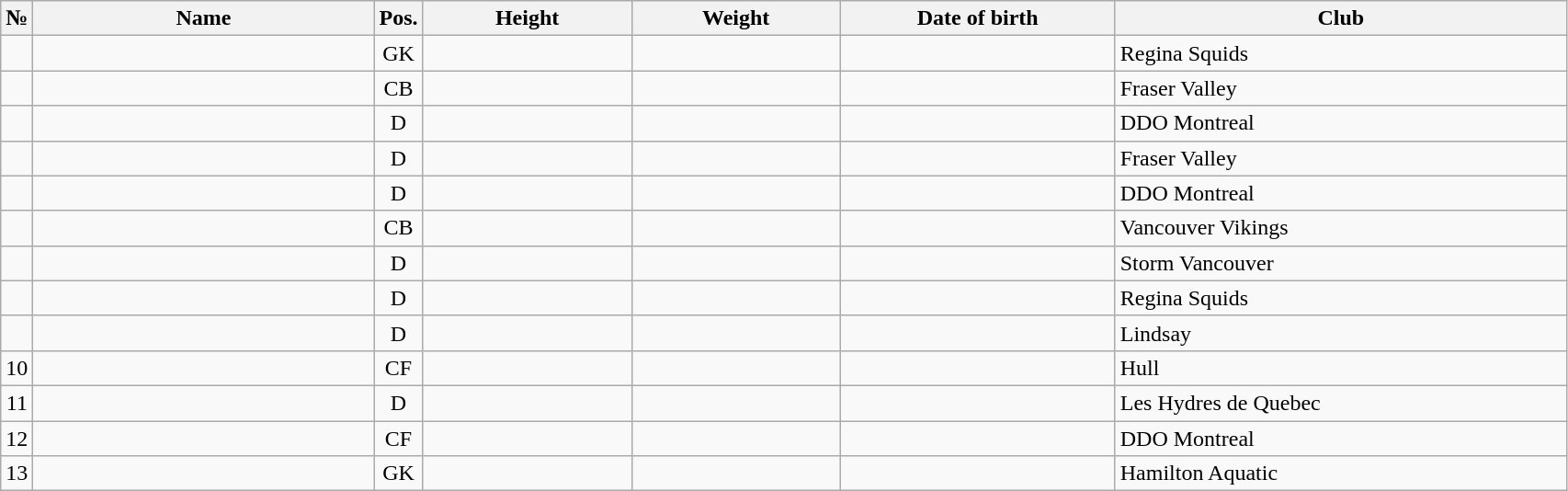<table class="wikitable sortable" style="font-size:100%; text-align:center;">
<tr>
<th>№</th>
<th style="width:15em;text-align:center;">Name</th>
<th>Pos.</th>
<th style="width:9em">Height</th>
<th style="width:9em">Weight</th>
<th style="width:12em">Date of birth</th>
<th style="width:20em">Club</th>
</tr>
<tr>
<td></td>
<td style="text-align:left;"></td>
<td>GK</td>
<td></td>
<td></td>
<td style="text-align:right;"></td>
<td style="text-align:left;"> Regina Squids</td>
</tr>
<tr>
<td></td>
<td style="text-align:left;"></td>
<td>CB</td>
<td></td>
<td></td>
<td style="text-align:right;"></td>
<td style="text-align:left;"> Fraser Valley</td>
</tr>
<tr>
<td></td>
<td style="text-align:left;"></td>
<td>D</td>
<td></td>
<td></td>
<td style="text-align:right;"></td>
<td style="text-align:left;"> DDO Montreal</td>
</tr>
<tr>
<td></td>
<td style="text-align:left;"></td>
<td>D</td>
<td></td>
<td></td>
<td style="text-align:right;"></td>
<td style="text-align:left;"> Fraser Valley</td>
</tr>
<tr>
<td></td>
<td style="text-align:left;"></td>
<td>D</td>
<td></td>
<td></td>
<td style="text-align:right;"></td>
<td style="text-align:left;"> DDO Montreal</td>
</tr>
<tr>
<td></td>
<td style="text-align:left;"></td>
<td>CB</td>
<td></td>
<td></td>
<td style="text-align:right;"></td>
<td style="text-align:left;"> Vancouver Vikings</td>
</tr>
<tr>
<td></td>
<td style="text-align:left;"></td>
<td>D</td>
<td></td>
<td></td>
<td style="text-align:right;"></td>
<td style="text-align:left;"> Storm Vancouver</td>
</tr>
<tr>
<td></td>
<td style="text-align:left;"></td>
<td>D</td>
<td></td>
<td></td>
<td style="text-align:right;"></td>
<td style="text-align:left;"> Regina Squids</td>
</tr>
<tr>
<td></td>
<td style="text-align:left;"></td>
<td>D</td>
<td></td>
<td></td>
<td style="text-align:right;"></td>
<td style="text-align:left;"> Lindsay</td>
</tr>
<tr>
<td>10</td>
<td style="text-align:left;"></td>
<td>CF</td>
<td></td>
<td></td>
<td style="text-align:right;"></td>
<td style="text-align:left;"> Hull</td>
</tr>
<tr>
<td>11</td>
<td style="text-align:left;"></td>
<td>D</td>
<td></td>
<td></td>
<td style="text-align:right;"></td>
<td style="text-align:left;"> Les Hydres de Quebec</td>
</tr>
<tr>
<td>12</td>
<td style="text-align:left;"></td>
<td>CF</td>
<td></td>
<td></td>
<td style="text-align:right;"></td>
<td style="text-align:left;"> DDO Montreal</td>
</tr>
<tr>
<td>13</td>
<td style="text-align:left;"></td>
<td>GK</td>
<td></td>
<td></td>
<td style="text-align:right;"></td>
<td style="text-align:left;"> Hamilton Aquatic</td>
</tr>
</table>
